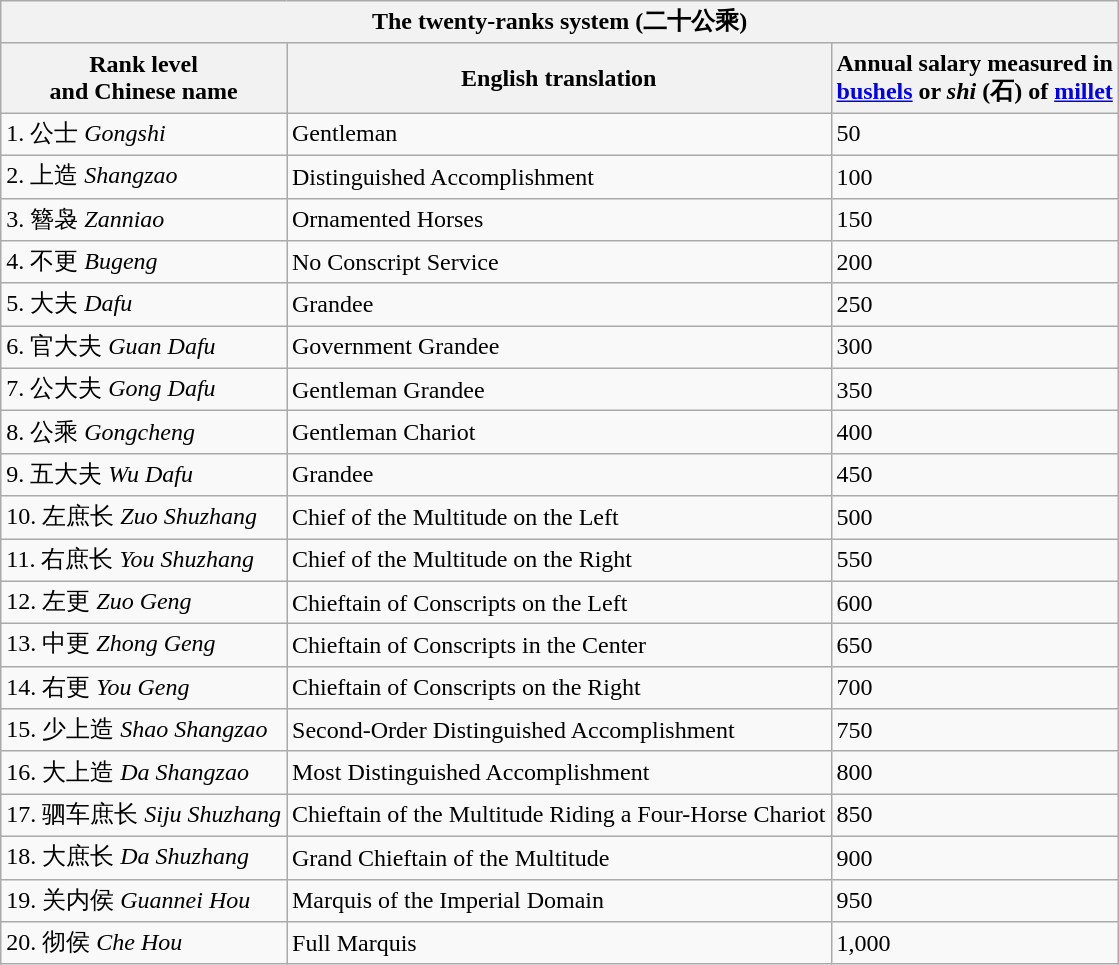<table class="wikitable" align="center">
<tr>
<th colspan=3 align="center">The twenty-ranks system (二十公乘)</th>
</tr>
<tr>
<th>Rank level<br> and Chinese name</th>
<th>English translation</th>
<th>Annual salary measured in <br> <a href='#'>bushels</a> or <em>shi</em> (石) of <a href='#'>millet</a></th>
</tr>
<tr>
<td>1. 公士 <em>Gongshi</em></td>
<td>Gentleman</td>
<td>50</td>
</tr>
<tr>
<td>2. 上造 <em>Shangzao</em></td>
<td>Distinguished Accomplishment</td>
<td>100</td>
</tr>
<tr>
<td>3. 簪袅 <em>Zanniao</em></td>
<td>Ornamented Horses</td>
<td>150</td>
</tr>
<tr>
<td>4. 不更 <em>Bugeng</em></td>
<td>No Conscript Service</td>
<td>200</td>
</tr>
<tr>
<td>5. 大夫 <em>Dafu</em></td>
<td>Grandee</td>
<td>250</td>
</tr>
<tr>
<td>6. 官大夫 <em>Guan Dafu</em></td>
<td>Government Grandee</td>
<td>300</td>
</tr>
<tr>
<td>7. 公大夫 <em>Gong Dafu</em></td>
<td>Gentleman Grandee</td>
<td>350</td>
</tr>
<tr>
<td>8. 公乘 <em>Gongcheng</em></td>
<td>Gentleman Chariot</td>
<td>400</td>
</tr>
<tr>
<td>9. 五大夫 <em>Wu Dafu</em></td>
<td>Grandee</td>
<td>450</td>
</tr>
<tr>
<td>10. 左庶长 <em>Zuo Shuzhang</em></td>
<td>Chief of the Multitude on the Left</td>
<td>500</td>
</tr>
<tr>
<td>11. 右庶长 <em>You Shuzhang</em></td>
<td>Chief of the Multitude on the Right</td>
<td>550</td>
</tr>
<tr>
<td>12. 左更 <em>Zuo Geng</em></td>
<td>Chieftain of Conscripts on the Left</td>
<td>600</td>
</tr>
<tr>
<td>13. 中更 <em>Zhong Geng</em></td>
<td>Chieftain of Conscripts in the Center</td>
<td>650</td>
</tr>
<tr>
<td>14. 右更 <em>You Geng</em></td>
<td>Chieftain of Conscripts on the Right</td>
<td>700</td>
</tr>
<tr>
<td>15. 少上造 <em>Shao Shangzao</em></td>
<td>Second-Order Distinguished Accomplishment</td>
<td>750</td>
</tr>
<tr>
<td>16. 大上造 <em>Da Shangzao</em></td>
<td>Most Distinguished Accomplishment</td>
<td>800</td>
</tr>
<tr>
<td>17. 驷车庶长 <em>Siju Shuzhang</em></td>
<td>Chieftain of the Multitude Riding a Four-Horse Chariot</td>
<td>850</td>
</tr>
<tr>
<td>18. 大庶长 <em>Da Shuzhang</em></td>
<td>Grand Chieftain of the Multitude</td>
<td>900</td>
</tr>
<tr>
<td>19. 关内侯 <em>Guannei Hou</em></td>
<td>Marquis of the Imperial Domain</td>
<td>950</td>
</tr>
<tr>
<td>20. 彻侯 <em>Che Hou</em></td>
<td>Full Marquis</td>
<td>1,000</td>
</tr>
</table>
